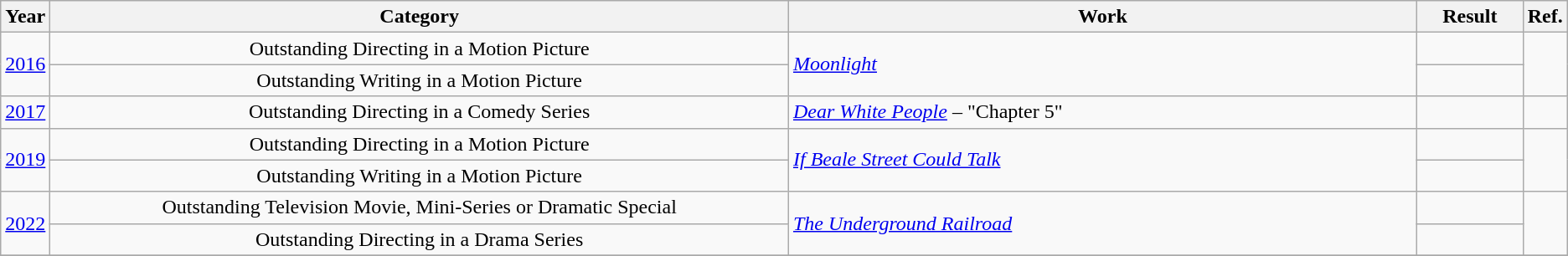<table class="wikitable">
<tr>
<th scope="col" style="width:1em;">Year</th>
<th scope="col" style="width:39em;">Category</th>
<th scope="col" style="width:33em;">Work</th>
<th scope="col" style="width:5em;">Result</th>
<th>Ref.</th>
</tr>
<tr>
<td rowspan="2" align="center"><a href='#'>2016</a></td>
<td align="center">Outstanding Directing in a Motion Picture</td>
<td rowspan="2"><em><a href='#'>Moonlight</a></em></td>
<td></td>
<td rowspan="2"></td>
</tr>
<tr>
<td align="center">Outstanding Writing in a Motion Picture</td>
<td></td>
</tr>
<tr>
<td align="center"><a href='#'>2017</a></td>
<td align="center">Outstanding Directing in a Comedy Series</td>
<td><em><a href='#'>Dear White People</a></em> – "Chapter 5"</td>
<td></td>
<td></td>
</tr>
<tr>
<td rowspan="2" align="center"><a href='#'>2019</a></td>
<td align="center">Outstanding Directing in a Motion Picture</td>
<td rowspan="2"><em><a href='#'>If Beale Street Could Talk</a></em></td>
<td></td>
<td rowspan="2"></td>
</tr>
<tr>
<td align="center">Outstanding Writing in a Motion Picture</td>
<td></td>
</tr>
<tr>
<td rowspan="2" align="center"><a href='#'>2022</a></td>
<td align="center">Outstanding Television Movie, Mini-Series or Dramatic Special</td>
<td rowspan="2"><em><a href='#'>The Underground Railroad</a></em></td>
<td></td>
<td rowspan="2"></td>
</tr>
<tr>
<td align="center">Outstanding Directing in a Drama Series</td>
<td></td>
</tr>
<tr>
</tr>
</table>
